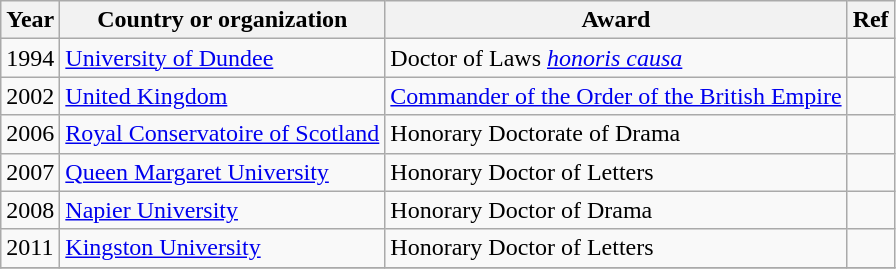<table class="wikitable">
<tr>
<th scope="col">Year</th>
<th scope="col">Country or organization</th>
<th scope="col">Award</th>
<th scope="col">Ref</th>
</tr>
<tr>
<td>1994</td>
<td><a href='#'>University of Dundee</a></td>
<td>Doctor of Laws <em><a href='#'>honoris causa</a></em></td>
<td></td>
</tr>
<tr>
<td>2002</td>
<td><a href='#'>United Kingdom</a></td>
<td><a href='#'>Commander of the Order of the British Empire</a></td>
<td></td>
</tr>
<tr>
<td>2006</td>
<td><a href='#'>Royal Conservatoire of Scotland</a></td>
<td>Honorary Doctorate of Drama</td>
<td></td>
</tr>
<tr>
<td>2007</td>
<td><a href='#'>Queen Margaret University</a></td>
<td>Honorary Doctor of Letters</td>
<td></td>
</tr>
<tr>
<td>2008</td>
<td><a href='#'>Napier University</a></td>
<td>Honorary Doctor of Drama</td>
<td></td>
</tr>
<tr>
<td>2011</td>
<td><a href='#'>Kingston University</a></td>
<td>Honorary Doctor of Letters</td>
<td></td>
</tr>
<tr>
</tr>
</table>
